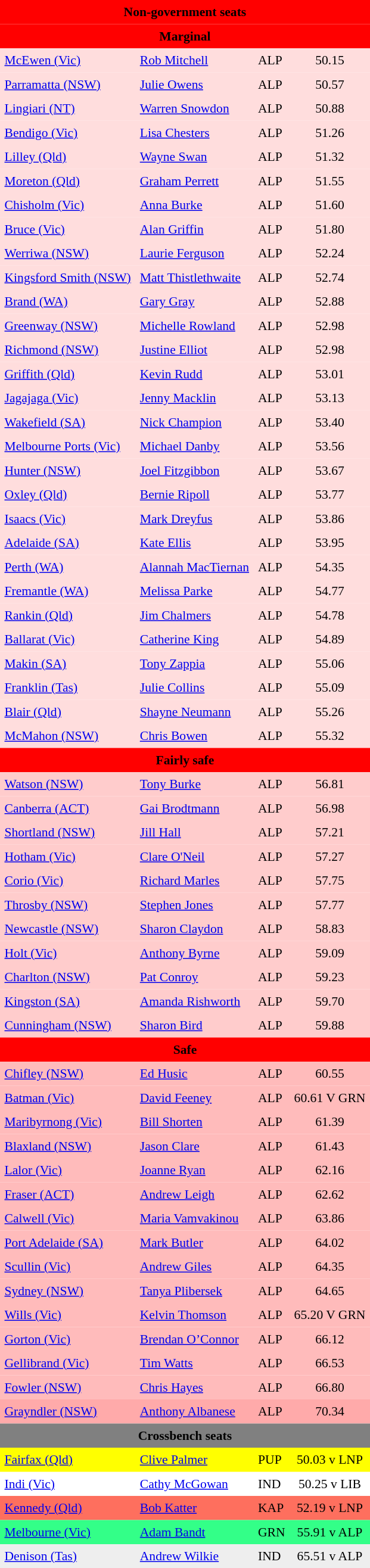<table class="toccolours" cellpadding="5" cellspacing="0" style="float:left; margin-right:.5em; margin-top:.4em; font-size:90%;">
<tr>
<td colspan="4"  style="text-align:center; background:red;"><span><strong>Non-government seats</strong></span></td>
</tr>
<tr>
<td colspan="4"  style="text-align:center; background:red;"><span><strong>Marginal</strong></span></td>
</tr>
<tr style="background:#fdd;">
<td><a href='#'>McEwen (Vic)</a></td>
<td><a href='#'>Rob Mitchell</a></td>
<td>ALP</td>
<td style="text-align:center;">50.15</td>
</tr>
<tr style="background:#fdd;">
<td><a href='#'>Parramatta (NSW)</a></td>
<td><a href='#'>Julie Owens</a></td>
<td>ALP</td>
<td style="text-align:center;">50.57</td>
</tr>
<tr style="background:#fdd;">
<td><a href='#'>Lingiari (NT)</a></td>
<td><a href='#'>Warren Snowdon</a></td>
<td>ALP</td>
<td style="text-align:center;">50.88</td>
</tr>
<tr style="background:#fdd;">
<td><a href='#'>Bendigo (Vic)</a></td>
<td><a href='#'>Lisa Chesters</a></td>
<td>ALP</td>
<td style="text-align:center;">51.26</td>
</tr>
<tr style="background:#fdd;">
<td><a href='#'>Lilley (Qld)</a></td>
<td><a href='#'>Wayne Swan</a></td>
<td>ALP</td>
<td style="text-align:center;">51.32</td>
</tr>
<tr style="background:#fdd;">
<td><a href='#'>Moreton (Qld)</a></td>
<td><a href='#'>Graham Perrett</a></td>
<td>ALP</td>
<td style="text-align:center;">51.55</td>
</tr>
<tr style="background:#fdd;">
<td><a href='#'>Chisholm (Vic)</a></td>
<td><a href='#'>Anna Burke</a></td>
<td>ALP</td>
<td style="text-align:center;">51.60</td>
</tr>
<tr style="background:#fdd;">
<td><a href='#'>Bruce (Vic)</a></td>
<td><a href='#'>Alan Griffin</a></td>
<td>ALP</td>
<td style="text-align:center;">51.80</td>
</tr>
<tr style="background:#fdd;">
<td><a href='#'>Werriwa (NSW)</a></td>
<td><a href='#'>Laurie Ferguson</a></td>
<td>ALP</td>
<td style="text-align:center;">52.24</td>
</tr>
<tr style="background:#fdd;">
<td><a href='#'>Kingsford Smith (NSW)</a></td>
<td><a href='#'>Matt Thistlethwaite</a></td>
<td>ALP</td>
<td style="text-align:center;">52.74</td>
</tr>
<tr style="background:#fdd;">
<td><a href='#'>Brand (WA)</a></td>
<td><a href='#'>Gary Gray</a></td>
<td>ALP</td>
<td style="text-align:center;">52.88</td>
</tr>
<tr style="background:#fdd;">
<td><a href='#'>Greenway (NSW)</a></td>
<td><a href='#'>Michelle Rowland</a></td>
<td>ALP</td>
<td style="text-align:center;">52.98</td>
</tr>
<tr style="background:#fdd;">
<td><a href='#'>Richmond (NSW)</a></td>
<td><a href='#'>Justine Elliot</a></td>
<td>ALP</td>
<td style="text-align:center;">52.98</td>
</tr>
<tr style="background:#fdd;">
<td><a href='#'>Griffith (Qld)</a></td>
<td><a href='#'>Kevin Rudd</a></td>
<td>ALP</td>
<td style="text-align:center;">53.01</td>
</tr>
<tr style="background:#fdd;">
<td><a href='#'>Jagajaga (Vic)</a></td>
<td><a href='#'>Jenny Macklin</a></td>
<td>ALP</td>
<td style="text-align:center;">53.13</td>
</tr>
<tr style="background:#fdd;">
<td><a href='#'>Wakefield (SA)</a></td>
<td><a href='#'>Nick Champion</a></td>
<td>ALP</td>
<td style="text-align:center;">53.40</td>
</tr>
<tr style="background:#fdd;">
<td><a href='#'>Melbourne Ports (Vic)</a></td>
<td><a href='#'>Michael Danby</a></td>
<td>ALP</td>
<td style="text-align:center;">53.56</td>
</tr>
<tr style="background:#fdd;">
<td><a href='#'>Hunter (NSW)</a></td>
<td><a href='#'>Joel Fitzgibbon</a></td>
<td>ALP</td>
<td style="text-align:center;">53.67</td>
</tr>
<tr style="background:#fdd;">
<td><a href='#'>Oxley (Qld)</a></td>
<td><a href='#'>Bernie Ripoll</a></td>
<td>ALP</td>
<td style="text-align:center;">53.77</td>
</tr>
<tr style="background:#fdd;">
<td><a href='#'>Isaacs (Vic)</a></td>
<td><a href='#'>Mark Dreyfus</a></td>
<td>ALP</td>
<td style="text-align:center;">53.86</td>
</tr>
<tr style="background:#fdd;">
<td><a href='#'>Adelaide (SA)</a></td>
<td><a href='#'>Kate Ellis</a></td>
<td>ALP</td>
<td style="text-align:center;">53.95</td>
</tr>
<tr style="background:#fdd;">
<td><a href='#'>Perth (WA)</a></td>
<td><a href='#'>Alannah MacTiernan</a></td>
<td>ALP</td>
<td style="text-align:center;">54.35</td>
</tr>
<tr style="background:#fdd;">
<td><a href='#'>Fremantle (WA)</a></td>
<td><a href='#'>Melissa Parke</a></td>
<td>ALP</td>
<td style="text-align:center;">54.77</td>
</tr>
<tr style="background:#fdd;">
<td><a href='#'>Rankin (Qld)</a></td>
<td><a href='#'>Jim Chalmers</a></td>
<td>ALP</td>
<td style="text-align:center;">54.78</td>
</tr>
<tr style="background:#fdd;">
<td><a href='#'>Ballarat (Vic)</a></td>
<td><a href='#'>Catherine King</a></td>
<td>ALP</td>
<td style="text-align:center;">54.89</td>
</tr>
<tr style="background:#fdd;">
<td><a href='#'>Makin (SA)</a></td>
<td><a href='#'>Tony Zappia</a></td>
<td>ALP</td>
<td style="text-align:center;">55.06</td>
</tr>
<tr style="background:#fdd;">
<td><a href='#'>Franklin (Tas)</a></td>
<td><a href='#'>Julie Collins</a></td>
<td>ALP</td>
<td style="text-align:center;">55.09</td>
</tr>
<tr style="background:#fdd;">
<td><a href='#'>Blair (Qld)</a></td>
<td><a href='#'>Shayne Neumann</a></td>
<td>ALP</td>
<td style="text-align:center;">55.26</td>
</tr>
<tr style="background:#fdd;">
<td><a href='#'>McMahon (NSW)</a></td>
<td><a href='#'>Chris Bowen</a></td>
<td>ALP</td>
<td style="text-align:center;">55.32</td>
</tr>
<tr>
<td colspan="4"  style="text-align:center; background:red;"><span><strong>Fairly safe</strong></span></td>
</tr>
<tr style="background:#fcc;">
<td><a href='#'>Watson (NSW)</a></td>
<td><a href='#'>Tony Burke</a></td>
<td>ALP</td>
<td style="text-align:center;">56.81</td>
</tr>
<tr style="background:#fcc;">
<td><a href='#'>Canberra (ACT)</a></td>
<td><a href='#'>Gai Brodtmann</a></td>
<td>ALP</td>
<td style="text-align:center;">56.98</td>
</tr>
<tr style="background:#fcc;">
<td><a href='#'>Shortland (NSW)</a></td>
<td><a href='#'>Jill Hall</a></td>
<td>ALP</td>
<td style="text-align:center;">57.21</td>
</tr>
<tr style="background:#fcc;">
<td><a href='#'>Hotham (Vic)</a></td>
<td><a href='#'>Clare O'Neil</a></td>
<td>ALP</td>
<td style="text-align:center;">57.27</td>
</tr>
<tr style="background:#fcc;">
<td><a href='#'>Corio (Vic)</a></td>
<td><a href='#'>Richard Marles</a></td>
<td>ALP</td>
<td style="text-align:center;">57.75</td>
</tr>
<tr style="background:#fcc;">
<td><a href='#'>Throsby (NSW)</a></td>
<td><a href='#'>Stephen Jones</a></td>
<td>ALP</td>
<td style="text-align:center;">57.77</td>
</tr>
<tr style="background:#fcc;">
<td><a href='#'>Newcastle (NSW)</a></td>
<td><a href='#'>Sharon Claydon</a></td>
<td>ALP</td>
<td style="text-align:center;">58.83</td>
</tr>
<tr style="background:#fcc;">
<td><a href='#'>Holt (Vic)</a></td>
<td><a href='#'>Anthony Byrne</a></td>
<td>ALP</td>
<td style="text-align:center;">59.09</td>
</tr>
<tr style="background:#fcc;">
<td><a href='#'>Charlton (NSW)</a></td>
<td><a href='#'>Pat Conroy</a></td>
<td>ALP</td>
<td style="text-align:center;">59.23</td>
</tr>
<tr style="background:#fcc;">
<td><a href='#'>Kingston (SA)</a></td>
<td><a href='#'>Amanda Rishworth</a></td>
<td>ALP</td>
<td style="text-align:center;">59.70</td>
</tr>
<tr style="background:#fcc;">
<td><a href='#'>Cunningham (NSW)</a></td>
<td><a href='#'>Sharon Bird</a></td>
<td>ALP</td>
<td style="text-align:center;">59.88</td>
</tr>
<tr>
<td colspan="4"  style="text-align:center; background:red;"><span><strong>Safe</strong></span></td>
</tr>
<tr style="background:#fbb;">
<td><a href='#'>Chifley (NSW)</a></td>
<td><a href='#'>Ed Husic</a></td>
<td>ALP</td>
<td style="text-align:center;">60.55</td>
</tr>
<tr style="background:#fbb;">
<td><a href='#'>Batman (Vic)</a></td>
<td><a href='#'>David Feeney</a></td>
<td>ALP</td>
<td style="text-align:center;">60.61 V GRN</td>
</tr>
<tr style="background:#fbb;">
<td><a href='#'>Maribyrnong (Vic)</a></td>
<td><a href='#'>Bill Shorten</a></td>
<td>ALP</td>
<td style="text-align:center;">61.39</td>
</tr>
<tr style="background:#fbb;">
<td><a href='#'>Blaxland (NSW)</a></td>
<td><a href='#'>Jason Clare</a></td>
<td>ALP</td>
<td style="text-align:center;">61.43</td>
</tr>
<tr style="background:#fbb;">
<td><a href='#'>Lalor (Vic)</a></td>
<td><a href='#'>Joanne Ryan</a></td>
<td>ALP</td>
<td style="text-align:center;">62.16</td>
</tr>
<tr style="background:#fbb;">
<td><a href='#'>Fraser (ACT)</a></td>
<td><a href='#'>Andrew Leigh</a></td>
<td>ALP</td>
<td style="text-align:center;">62.62</td>
</tr>
<tr style="background:#fbb;">
<td><a href='#'>Calwell (Vic)</a></td>
<td><a href='#'>Maria Vamvakinou</a></td>
<td>ALP</td>
<td style="text-align:center;">63.86</td>
</tr>
<tr style="background:#fbb;">
<td><a href='#'>Port Adelaide (SA)</a></td>
<td><a href='#'>Mark Butler</a></td>
<td>ALP</td>
<td style="text-align:center;">64.02</td>
</tr>
<tr style="background:#fbb;">
<td><a href='#'>Scullin (Vic)</a></td>
<td><a href='#'>Andrew Giles</a></td>
<td>ALP</td>
<td style="text-align:center;">64.35</td>
</tr>
<tr style="background:#fbb;">
<td><a href='#'>Sydney (NSW)</a></td>
<td><a href='#'>Tanya Plibersek</a></td>
<td>ALP</td>
<td style="text-align:center;">64.65</td>
</tr>
<tr style="background:#fbb;">
<td><a href='#'>Wills (Vic)</a></td>
<td><a href='#'>Kelvin Thomson</a></td>
<td>ALP</td>
<td style="text-align:center;">65.20 V GRN</td>
</tr>
<tr style="background:#fbb;">
<td><a href='#'>Gorton (Vic)</a></td>
<td><a href='#'>Brendan O’Connor</a></td>
<td>ALP</td>
<td style="text-align:center;">66.12</td>
</tr>
<tr style="background:#fbb;">
<td><a href='#'>Gellibrand (Vic)</a></td>
<td><a href='#'>Tim Watts</a></td>
<td>ALP</td>
<td style="text-align:center;">66.53</td>
</tr>
<tr style="background:#fbb;">
<td><a href='#'>Fowler (NSW)</a></td>
<td><a href='#'>Chris Hayes</a></td>
<td>ALP</td>
<td style="text-align:center;">66.80</td>
</tr>
<tr style="background:#faa;">
<td><a href='#'>Grayndler (NSW)</a></td>
<td><a href='#'>Anthony Albanese</a></td>
<td>ALP</td>
<td style="text-align:center;">70.34</td>
</tr>
<tr>
<td colspan="4"  style="text-align:center; background:gray;"><span><strong>Crossbench seats</strong></span></td>
</tr>
<tr style="background:#ff0;">
<td><a href='#'>Fairfax (Qld)</a></td>
<td><a href='#'>Clive Palmer</a></td>
<td>PUP</td>
<td style="text-align:center;">50.03 v LNP</td>
</tr>
<tr>
<td><a href='#'>Indi (Vic)</a></td>
<td><a href='#'>Cathy McGowan</a></td>
<td>IND</td>
<td style="text-align:center;">50.25 v LIB</td>
</tr>
<tr style="background:#fe6f5e;">
<td><a href='#'>Kennedy (Qld)</a></td>
<td><a href='#'>Bob Katter</a></td>
<td>KAP</td>
<td style="text-align:center;">52.19 v LNP</td>
</tr>
<tr style="background:#33ff88;">
<td><a href='#'>Melbourne (Vic)</a></td>
<td><a href='#'>Adam Bandt</a></td>
<td>GRN</td>
<td style="text-align:center;">55.91 v ALP</td>
</tr>
<tr style="background:#eee;">
<td><a href='#'>Denison (Tas)</a></td>
<td><a href='#'>Andrew Wilkie</a></td>
<td>IND</td>
<td style="text-align:center;">65.51 v ALP</td>
</tr>
</table>
